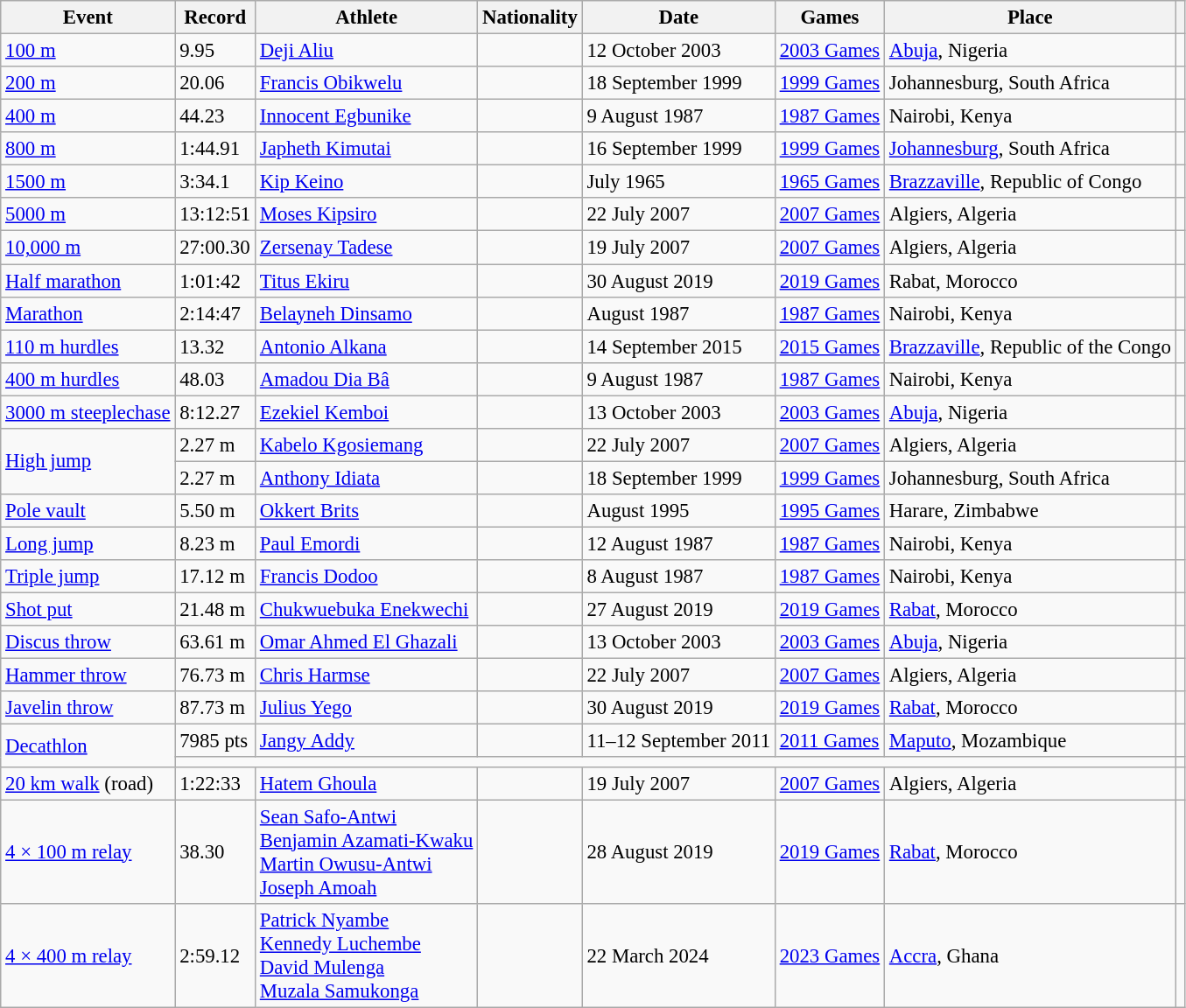<table class="wikitable" style="font-size:95%;">
<tr>
<th>Event</th>
<th>Record</th>
<th>Athlete</th>
<th>Nationality</th>
<th>Date</th>
<th>Games</th>
<th>Place</th>
<th></th>
</tr>
<tr>
<td><a href='#'>100 m</a></td>
<td>9.95</td>
<td><a href='#'>Deji Aliu</a></td>
<td></td>
<td>12 October 2003</td>
<td><a href='#'>2003 Games</a></td>
<td><a href='#'>Abuja</a>, Nigeria</td>
<td></td>
</tr>
<tr>
<td><a href='#'>200 m</a></td>
<td>20.06 </td>
<td><a href='#'>Francis Obikwelu</a></td>
<td></td>
<td>18 September 1999</td>
<td><a href='#'>1999 Games</a></td>
<td>Johannesburg, South Africa</td>
<td></td>
</tr>
<tr>
<td><a href='#'>400 m</a></td>
<td>44.23 </td>
<td><a href='#'>Innocent Egbunike</a></td>
<td></td>
<td>9 August 1987</td>
<td><a href='#'>1987 Games</a></td>
<td>Nairobi, Kenya</td>
<td></td>
</tr>
<tr>
<td><a href='#'>800 m</a></td>
<td>1:44.91</td>
<td><a href='#'>Japheth Kimutai</a></td>
<td></td>
<td>16 September 1999</td>
<td><a href='#'>1999 Games</a></td>
<td><a href='#'>Johannesburg</a>, South Africa</td>
<td></td>
</tr>
<tr>
<td><a href='#'>1500 m</a></td>
<td>3:34.1</td>
<td><a href='#'>Kip Keino</a></td>
<td></td>
<td>July 1965</td>
<td><a href='#'>1965 Games</a></td>
<td><a href='#'>Brazzaville</a>, Republic of Congo</td>
<td></td>
</tr>
<tr>
<td><a href='#'>5000 m</a></td>
<td>13:12:51</td>
<td><a href='#'>Moses Kipsiro</a></td>
<td></td>
<td>22 July 2007</td>
<td><a href='#'>2007 Games</a></td>
<td>Algiers, Algeria</td>
<td></td>
</tr>
<tr>
<td><a href='#'>10,000 m</a></td>
<td>27:00.30</td>
<td><a href='#'>Zersenay Tadese</a></td>
<td></td>
<td>19 July 2007</td>
<td><a href='#'>2007 Games</a></td>
<td>Algiers, Algeria</td>
<td></td>
</tr>
<tr>
<td><a href='#'>Half marathon</a></td>
<td>1:01:42</td>
<td><a href='#'>Titus Ekiru</a></td>
<td></td>
<td>30 August 2019</td>
<td><a href='#'>2019 Games</a></td>
<td>Rabat, Morocco</td>
<td></td>
</tr>
<tr>
<td><a href='#'>Marathon</a></td>
<td>2:14:47 </td>
<td><a href='#'>Belayneh Dinsamo</a></td>
<td></td>
<td>August 1987</td>
<td><a href='#'>1987 Games</a></td>
<td>Nairobi, Kenya</td>
<td></td>
</tr>
<tr>
<td><a href='#'>110 m hurdles</a></td>
<td>13.32 </td>
<td><a href='#'>Antonio Alkana</a></td>
<td></td>
<td>14 September 2015</td>
<td><a href='#'>2015 Games</a></td>
<td><a href='#'>Brazzaville</a>, Republic of the Congo</td>
<td></td>
</tr>
<tr>
<td><a href='#'>400 m hurdles</a></td>
<td>48.03 </td>
<td><a href='#'>Amadou Dia Bâ</a></td>
<td></td>
<td>9 August 1987</td>
<td><a href='#'>1987 Games</a></td>
<td>Nairobi, Kenya</td>
<td></td>
</tr>
<tr>
<td><a href='#'>3000 m steeplechase</a></td>
<td>8:12.27</td>
<td><a href='#'>Ezekiel Kemboi</a></td>
<td></td>
<td>13 October 2003</td>
<td><a href='#'>2003 Games</a></td>
<td><a href='#'>Abuja</a>, Nigeria</td>
<td></td>
</tr>
<tr>
<td rowspan=2><a href='#'>High jump</a></td>
<td>2.27 m</td>
<td><a href='#'>Kabelo Kgosiemang</a></td>
<td></td>
<td>22 July 2007</td>
<td><a href='#'>2007 Games</a></td>
<td>Algiers, Algeria</td>
<td></td>
</tr>
<tr>
<td>2.27 m </td>
<td><a href='#'>Anthony Idiata</a></td>
<td></td>
<td>18 September 1999</td>
<td><a href='#'>1999 Games</a></td>
<td>Johannesburg, South Africa</td>
<td></td>
</tr>
<tr>
<td><a href='#'>Pole vault</a></td>
<td>5.50 m</td>
<td><a href='#'>Okkert Brits</a></td>
<td></td>
<td>August 1995</td>
<td><a href='#'>1995 Games</a></td>
<td>Harare, Zimbabwe</td>
<td></td>
</tr>
<tr>
<td><a href='#'>Long jump</a></td>
<td>8.23 m </td>
<td><a href='#'>Paul Emordi</a></td>
<td></td>
<td>12 August 1987</td>
<td><a href='#'>1987 Games</a></td>
<td>Nairobi, Kenya</td>
<td></td>
</tr>
<tr>
<td><a href='#'>Triple jump</a></td>
<td>17.12 m </td>
<td><a href='#'>Francis Dodoo</a></td>
<td></td>
<td>8 August 1987</td>
<td><a href='#'>1987 Games</a></td>
<td>Nairobi, Kenya</td>
<td></td>
</tr>
<tr>
<td><a href='#'>Shot put</a></td>
<td>21.48 m</td>
<td><a href='#'>Chukwuebuka Enekwechi</a></td>
<td></td>
<td>27 August 2019</td>
<td><a href='#'>2019 Games</a></td>
<td><a href='#'>Rabat</a>, Morocco</td>
<td></td>
</tr>
<tr>
<td><a href='#'>Discus throw</a></td>
<td>63.61 m</td>
<td><a href='#'>Omar Ahmed El Ghazali</a></td>
<td></td>
<td>13 October 2003</td>
<td><a href='#'>2003 Games</a></td>
<td><a href='#'>Abuja</a>, Nigeria</td>
<td></td>
</tr>
<tr>
<td><a href='#'>Hammer throw</a></td>
<td>76.73 m</td>
<td><a href='#'>Chris Harmse</a></td>
<td></td>
<td>22 July 2007</td>
<td><a href='#'>2007 Games</a></td>
<td>Algiers, Algeria</td>
<td></td>
</tr>
<tr>
<td><a href='#'>Javelin throw</a></td>
<td>87.73 m</td>
<td><a href='#'>Julius Yego</a></td>
<td></td>
<td>30 August 2019</td>
<td><a href='#'>2019 Games</a></td>
<td><a href='#'>Rabat</a>, Morocco</td>
<td></td>
</tr>
<tr>
<td rowspan=2><a href='#'>Decathlon</a></td>
<td>7985 pts</td>
<td><a href='#'>Jangy Addy</a></td>
<td></td>
<td>11–12 September 2011</td>
<td><a href='#'>2011 Games</a></td>
<td><a href='#'>Maputo</a>, Mozambique</td>
<td></td>
</tr>
<tr>
<td colspan=6></td>
</tr>
<tr>
<td><a href='#'>20 km walk</a> (road)</td>
<td>1:22:33</td>
<td><a href='#'>Hatem Ghoula</a></td>
<td></td>
<td>19 July 2007</td>
<td><a href='#'>2007 Games</a></td>
<td>Algiers, Algeria</td>
<td></td>
</tr>
<tr>
<td><a href='#'>4 × 100 m relay</a></td>
<td>38.30</td>
<td><a href='#'>Sean Safo-Antwi</a><br><a href='#'>Benjamin Azamati-Kwaku</a><br><a href='#'>Martin Owusu-Antwi</a><br><a href='#'>Joseph Amoah</a></td>
<td></td>
<td>28 August 2019</td>
<td><a href='#'>2019 Games</a></td>
<td><a href='#'>Rabat</a>, Morocco</td>
<td></td>
</tr>
<tr>
<td><a href='#'>4 × 400 m relay</a></td>
<td>2:59.12</td>
<td><a href='#'>Patrick Nyambe</a><br><a href='#'>Kennedy Luchembe</a><br><a href='#'>David Mulenga</a><br><a href='#'>Muzala Samukonga</a></td>
<td></td>
<td>22 March 2024</td>
<td><a href='#'>2023 Games</a></td>
<td><a href='#'>Accra</a>, Ghana</td>
<td></td>
</tr>
</table>
